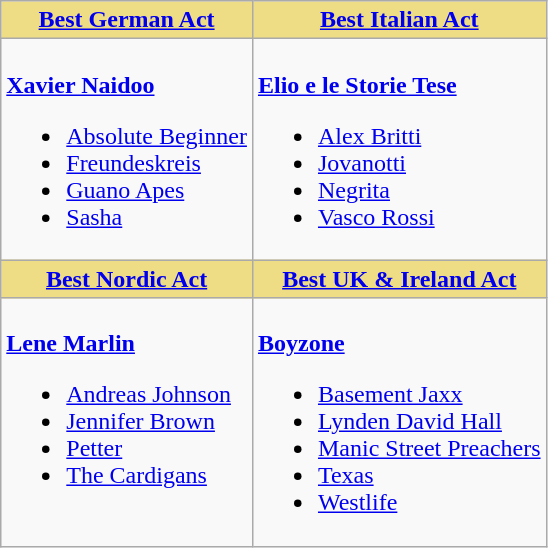<table class=wikitable style="width="100%">
<tr>
<th style="background:#EEDD85; width=50%"><a href='#'>Best German Act</a></th>
<th style="background:#EEDD85; width=50%"><a href='#'>Best Italian Act</a></th>
</tr>
<tr>
<td valign="top"><br><strong><a href='#'>Xavier Naidoo</a></strong><ul><li><a href='#'>Absolute Beginner</a></li><li><a href='#'>Freundeskreis</a></li><li><a href='#'>Guano Apes</a></li><li><a href='#'>Sasha</a></li></ul></td>
<td valign="top"><br><strong><a href='#'>Elio e le Storie Tese</a></strong><ul><li><a href='#'>Alex Britti</a></li><li><a href='#'>Jovanotti</a></li><li><a href='#'>Negrita</a></li><li><a href='#'>Vasco Rossi</a></li></ul></td>
</tr>
<tr>
<th style="background:#EEDD85; width=50%"><a href='#'>Best Nordic Act</a></th>
<th style="background:#EEDD85; width=50%"><a href='#'>Best UK & Ireland Act</a></th>
</tr>
<tr>
<td valign="top"><br><strong><a href='#'>Lene Marlin</a></strong><ul><li><a href='#'>Andreas Johnson</a></li><li><a href='#'>Jennifer Brown</a></li><li><a href='#'>Petter</a></li><li><a href='#'>The Cardigans</a></li></ul></td>
<td valign="top"><br><strong><a href='#'>Boyzone</a></strong><ul><li><a href='#'>Basement Jaxx</a></li><li><a href='#'>Lynden David Hall</a></li><li><a href='#'>Manic Street Preachers</a></li><li><a href='#'>Texas</a></li><li><a href='#'>Westlife</a></li></ul></td>
</tr>
</table>
